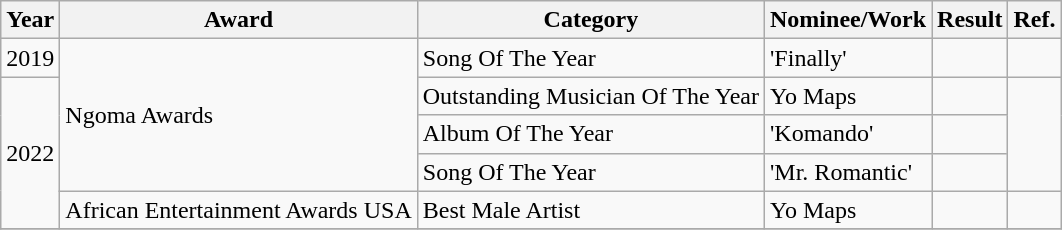<table class="wikitable">
<tr>
<th>Year</th>
<th>Award</th>
<th>Category</th>
<th>Nominee/Work</th>
<th>Result</th>
<th>Ref.</th>
</tr>
<tr>
<td>2019</td>
<td rowspan="4">Ngoma Awards</td>
<td>Song Of The Year</td>
<td>'Finally'</td>
<td></td>
<td></td>
</tr>
<tr>
<td rowspan="4">2022</td>
<td>Outstanding Musician Of The Year</td>
<td>Yo Maps</td>
<td></td>
<td rowspan="3"></td>
</tr>
<tr>
<td>Album Of The Year</td>
<td>'Komando'</td>
<td></td>
</tr>
<tr>
<td>Song Of The Year</td>
<td>'Mr. Romantic'</td>
<td></td>
</tr>
<tr>
<td>African Entertainment Awards USA</td>
<td>Best Male Artist</td>
<td>Yo Maps</td>
<td></td>
<td></td>
</tr>
<tr>
</tr>
</table>
